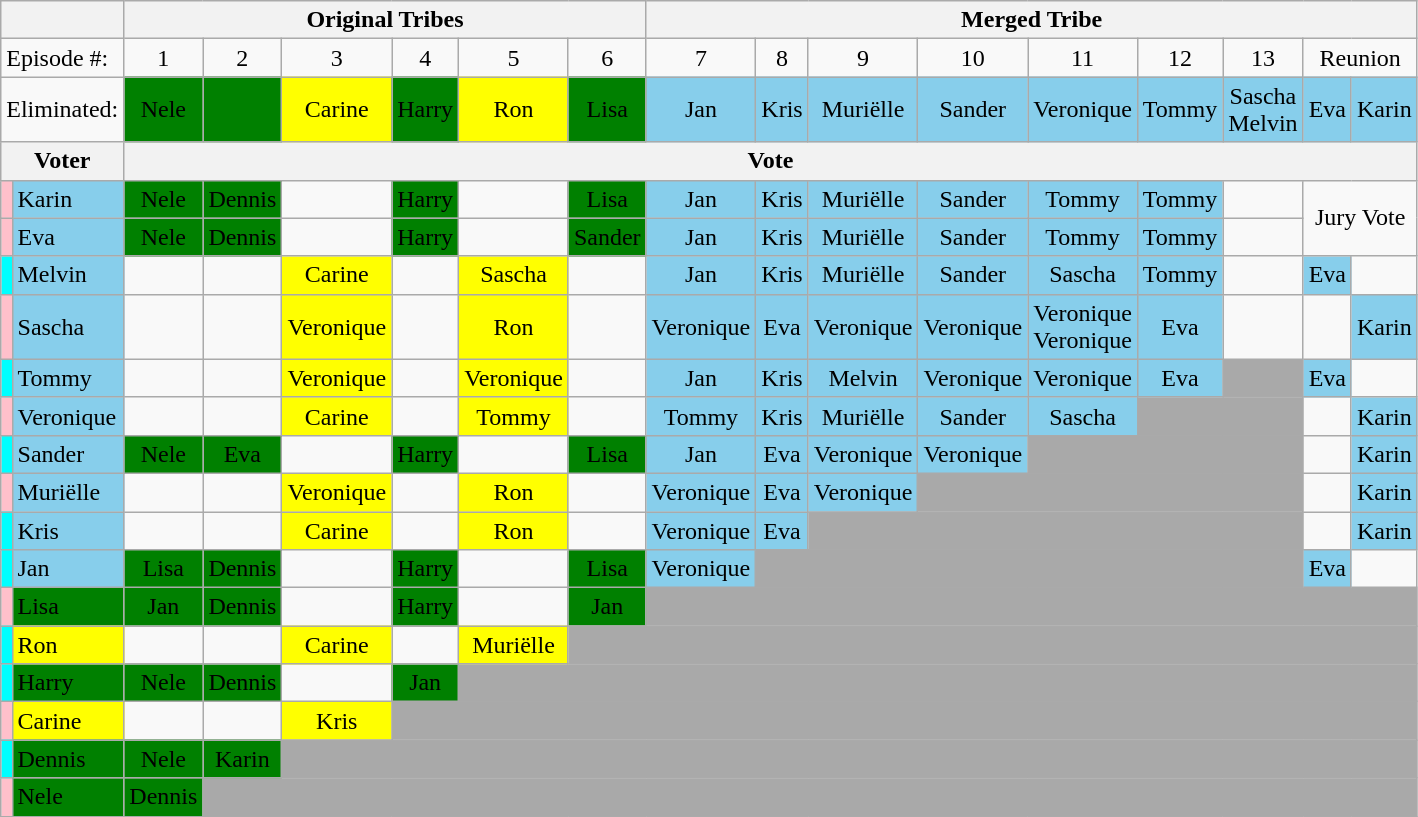<table class="wikitable" style="text-align:center">
<tr>
<th colspan=2></th>
<th colspan=6>Original Tribes</th>
<th colspan=10>Merged Tribe</th>
</tr>
<tr>
<td colspan=2 align="left">Episode #:</td>
<td colspan=1>1</td>
<td>2</td>
<td>3</td>
<td>4</td>
<td>5</td>
<td>6</td>
<td>7</td>
<td colspan=1>8</td>
<td>9</td>
<td>10</td>
<td colspan=1>11</td>
<td colspan=1>12</td>
<td colspan=1>13</td>
<td colspan=2>Reunion</td>
</tr>
<tr>
<td colspan=2 align="left">Eliminated:</td>
<td bgcolor="green">Nele<br></td>
<td bgcolor="green"><br></td>
<td bgcolor="yellow">Carine<br></td>
<td bgcolor="green">Harry<br></td>
<td bgcolor="yellow">Ron<br></td>
<td bgcolor="green">Lisa<br></td>
<td bgcolor="skyblue">Jan<br></td>
<td bgcolor="skyblue">Kris<br></td>
<td bgcolor="skyblue">Muriëlle<br></td>
<td bgcolor="skyblue">Sander<br></td>
<td bgcolor="skyblue">Veronique<br></td>
<td bgcolor="skyblue">Tommy<br></td>
<td bgcolor="skyblue">Sascha<br>Melvin<br></td>
<td bgcolor="skyblue">Eva<br></td>
<td bgcolor="skyblue">Karin<br></td>
</tr>
<tr>
<th colspan=2>Voter</th>
<th colspan=16>Vote</th>
</tr>
<tr>
<td style="background:pink"></td>
<td align="left" bgcolor="skyblue">Karin</td>
<td bgcolor="green">Nele</td>
<td bgcolor="green">Dennis</td>
<td></td>
<td bgcolor="green">Harry</td>
<td></td>
<td bgcolor="green">Lisa</td>
<td bgcolor="skyblue">Jan</td>
<td bgcolor="skyblue">Kris</td>
<td bgcolor="skyblue">Muriëlle</td>
<td bgcolor="skyblue">Sander</td>
<td bgcolor="skyblue">Tommy</td>
<td bgcolor="skyblue">Tommy</td>
<td></td>
<td colspan=2 rowspan=2>Jury Vote</td>
</tr>
<tr>
<td style="background:pink"></td>
<td align="left" bgcolor="skyblue">Eva</td>
<td bgcolor="green">Nele</td>
<td bgcolor="green">Dennis</td>
<td></td>
<td bgcolor="green">Harry</td>
<td></td>
<td bgcolor="green">Sander</td>
<td bgcolor="skyblue">Jan</td>
<td bgcolor="skyblue">Kris</td>
<td bgcolor="skyblue">Muriëlle</td>
<td bgcolor="skyblue">Sander</td>
<td bgcolor="skyblue">Tommy</td>
<td bgcolor="skyblue">Tommy</td>
<td></td>
</tr>
<tr>
<td style="background:cyan"></td>
<td align="left" bgcolor="skyblue">Melvin</td>
<td></td>
<td></td>
<td bgcolor="yellow">Carine</td>
<td></td>
<td bgcolor="yellow">Sascha</td>
<td></td>
<td bgcolor="skyblue">Jan</td>
<td bgcolor="skyblue">Kris</td>
<td bgcolor="skyblue">Muriëlle</td>
<td bgcolor="skyblue">Sander</td>
<td bgcolor="skyblue">Sascha</td>
<td bgcolor="skyblue">Tommy</td>
<td></td>
<td bgcolor="skyblue">Eva</td>
<td></td>
</tr>
<tr>
<td style="background:pink"></td>
<td align="left" bgcolor="skyblue">Sascha</td>
<td></td>
<td></td>
<td bgcolor="yellow">Veronique</td>
<td></td>
<td bgcolor="yellow">Ron</td>
<td></td>
<td bgcolor="skyblue">Veronique</td>
<td bgcolor="skyblue">Eva</td>
<td bgcolor="skyblue">Veronique</td>
<td bgcolor="skyblue">Veronique</td>
<td bgcolor="skyblue">Veronique<br>Veronique</td>
<td bgcolor="skyblue">Eva</td>
<td></td>
<td></td>
<td bgcolor="skyblue">Karin</td>
</tr>
<tr>
<td style="background:cyan"></td>
<td align="left" bgcolor="skyblue">Tommy</td>
<td></td>
<td></td>
<td bgcolor="yellow">Veronique</td>
<td></td>
<td bgcolor="yellow">Veronique</td>
<td></td>
<td bgcolor="skyblue">Jan</td>
<td bgcolor="skyblue">Kris</td>
<td bgcolor="skyblue">Melvin</td>
<td bgcolor="skyblue">Veronique</td>
<td bgcolor="skyblue">Veronique</td>
<td bgcolor="skyblue">Eva</td>
<td bgcolor="darkgray" colspan=1></td>
<td bgcolor="skyblue">Eva</td>
<td></td>
</tr>
<tr>
<td style="background:pink"></td>
<td align="left" bgcolor="skyblue">Veronique</td>
<td></td>
<td></td>
<td bgcolor="yellow">Carine</td>
<td></td>
<td bgcolor="yellow">Tommy</td>
<td></td>
<td bgcolor="skyblue">Tommy</td>
<td bgcolor="skyblue">Kris</td>
<td bgcolor="skyblue">Muriëlle</td>
<td bgcolor="skyblue">Sander</td>
<td bgcolor="skyblue">Sascha</td>
<td bgcolor="darkgray" colspan=2></td>
<td></td>
<td bgcolor="skyblue">Karin</td>
</tr>
<tr>
<td style="background:cyan"></td>
<td align="left" bgcolor="skyblue">Sander</td>
<td bgcolor="green">Nele</td>
<td bgcolor="green">Eva</td>
<td></td>
<td bgcolor="green">Harry</td>
<td></td>
<td bgcolor="green">Lisa</td>
<td bgcolor="skyblue">Jan</td>
<td bgcolor="skyblue">Eva</td>
<td bgcolor="skyblue">Veronique</td>
<td bgcolor="skyblue">Veronique</td>
<td bgcolor="darkgray" colspan=3></td>
<td></td>
<td bgcolor="skyblue">Karin</td>
</tr>
<tr>
<td style="background:pink"></td>
<td align="left" bgcolor="skyblue">Muriëlle</td>
<td></td>
<td></td>
<td bgcolor="yellow">Veronique</td>
<td></td>
<td bgcolor="yellow">Ron</td>
<td></td>
<td bgcolor="skyblue">Veronique</td>
<td bgcolor="skyblue">Eva</td>
<td bgcolor="skyblue">Veronique</td>
<td bgcolor="darkgray" colspan=4></td>
<td></td>
<td bgcolor="skyblue">Karin</td>
</tr>
<tr>
<td style="background:cyan"></td>
<td align="left" bgcolor="skyblue">Kris</td>
<td></td>
<td></td>
<td bgcolor="yellow">Carine</td>
<td></td>
<td bgcolor="yellow">Ron</td>
<td></td>
<td bgcolor="skyblue">Veronique</td>
<td bgcolor="skyblue">Eva</td>
<td bgcolor="darkgray" colspan=5></td>
<td></td>
<td bgcolor="skyblue">Karin</td>
</tr>
<tr>
<td style="background:cyan"></td>
<td align="left" bgcolor="skyblue">Jan</td>
<td bgcolor="green">Lisa</td>
<td bgcolor="green">Dennis</td>
<td></td>
<td bgcolor="green">Harry</td>
<td></td>
<td bgcolor="green">Lisa</td>
<td bgcolor="skyblue">Veronique</td>
<td bgcolor="darkgray" colspan=6></td>
<td bgcolor="skyblue">Eva</td>
<td></td>
</tr>
<tr>
<td style="background:pink"></td>
<td align="left" bgcolor="green">Lisa</td>
<td bgcolor="green">Jan</td>
<td bgcolor="green">Dennis</td>
<td></td>
<td bgcolor="green">Harry</td>
<td></td>
<td bgcolor="green">Jan</td>
<td bgcolor="darkgray" colspan=9></td>
</tr>
<tr>
<td style="background:cyan"></td>
<td align="left" bgcolor="yellow">Ron</td>
<td></td>
<td></td>
<td bgcolor="yellow">Carine</td>
<td></td>
<td bgcolor="yellow">Muriëlle</td>
<td bgcolor="darkgray" colspan=10></td>
</tr>
<tr>
<td style="background:cyan"></td>
<td align="left" bgcolor="green">Harry</td>
<td bgcolor="green">Nele</td>
<td bgcolor="green">Dennis</td>
<td></td>
<td bgcolor="green">Jan</td>
<td bgcolor="darkgray" colspan=11></td>
</tr>
<tr>
<td style="background:pink"></td>
<td align="left" bgcolor="yellow">Carine</td>
<td></td>
<td></td>
<td bgcolor="yellow">Kris</td>
<td bgcolor="darkgray" colspan=12></td>
</tr>
<tr>
<td style="background:cyan"></td>
<td align="left" bgcolor="green">Dennis</td>
<td bgcolor="green">Nele</td>
<td bgcolor="green">Karin</td>
<td bgcolor="darkgray" colspan=13></td>
</tr>
<tr>
<td style="background:pink"></td>
<td align="left" bgcolor="green">Nele</td>
<td bgcolor="green">Dennis</td>
<td bgcolor="darkgray" colspan=14></td>
</tr>
<tr>
</tr>
</table>
